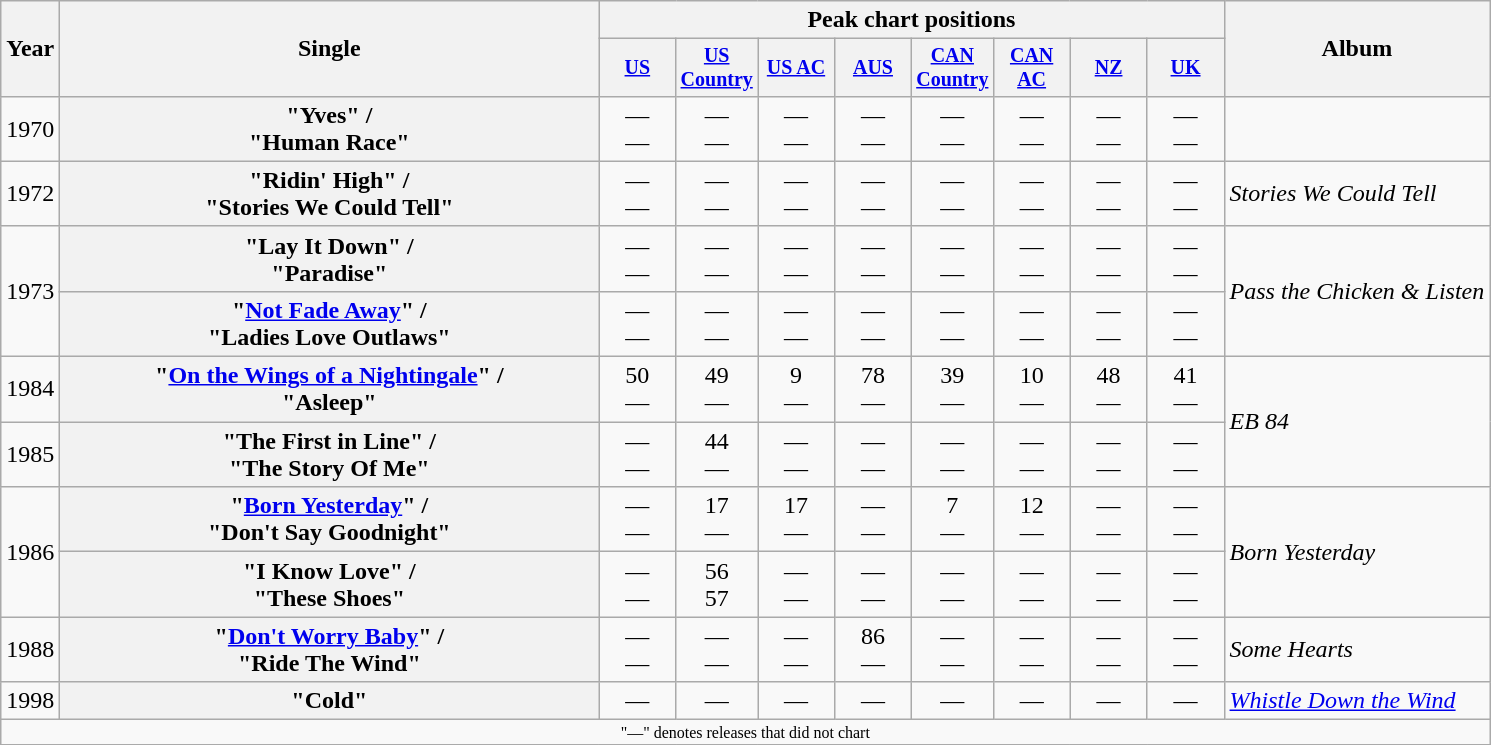<table class="wikitable plainrowheaders" style="text-align:center;">
<tr>
<th rowspan="2">Year</th>
<th rowspan="2" style="width:22em;">Single</th>
<th colspan="8">Peak chart positions</th>
<th rowspan="2">Album</th>
</tr>
<tr style="font-size:smaller;">
<th width="45"><a href='#'>US</a></th>
<th width="45"><a href='#'>US Country</a></th>
<th width="45"><a href='#'>US AC</a></th>
<th width="45"><a href='#'>AUS</a></th>
<th width="45"><a href='#'>CAN Country</a></th>
<th width="45"><a href='#'>CAN AC</a></th>
<th width="45"><a href='#'>NZ</a></th>
<th width="45"><a href='#'>UK</a></th>
</tr>
<tr>
<td>1970</td>
<th scope="row">"Yves" /<br>"Human Race"</th>
<td>—<br>—</td>
<td>—<br>—</td>
<td>—<br>—</td>
<td>—<br>—</td>
<td>—<br>—</td>
<td>—<br>—</td>
<td>—<br>—</td>
<td>—<br>—</td>
<td></td>
</tr>
<tr>
<td>1972</td>
<th scope="row">"Ridin' High" /<br>"Stories We Could Tell"</th>
<td>—<br>—</td>
<td>—<br>—</td>
<td>—<br>—</td>
<td>—<br>—</td>
<td>—<br>—</td>
<td>—<br>—</td>
<td>—<br>—</td>
<td>—<br>—</td>
<td align="left"><em>Stories We Could Tell</em></td>
</tr>
<tr>
<td rowspan="2">1973</td>
<th scope="row">"Lay It Down" /<br>"Paradise"</th>
<td>—<br>—</td>
<td>—<br>—</td>
<td>—<br>—</td>
<td>—<br>—</td>
<td>—<br>—</td>
<td>—<br>—</td>
<td>—<br>—</td>
<td>—<br>—</td>
<td align="left" rowspan="2"><em>Pass the Chicken & Listen</em></td>
</tr>
<tr>
<th scope="row">"<a href='#'>Not Fade Away</a>" /<br>"Ladies Love Outlaws"</th>
<td>—<br>—</td>
<td>—<br>—</td>
<td>—<br>—</td>
<td>—<br>—</td>
<td>—<br>—</td>
<td>—<br>—</td>
<td>—<br>—</td>
<td>—<br>—</td>
</tr>
<tr>
<td>1984</td>
<th scope="row">"<a href='#'>On the Wings of a Nightingale</a>" /<br>"Asleep"</th>
<td>50<br>—</td>
<td>49<br>—</td>
<td>9<br>—</td>
<td>78<br>—</td>
<td>39<br>—</td>
<td>10<br>—</td>
<td>48<br>—</td>
<td>41<br>—</td>
<td align="left" rowspan="2"><em>EB 84</em></td>
</tr>
<tr>
<td>1985</td>
<th scope="row">"The First in Line" /<br>"The Story Of Me"</th>
<td>—<br>—</td>
<td>44<br>—</td>
<td>—<br>—</td>
<td>—<br>—</td>
<td>—<br>—</td>
<td>—<br>—</td>
<td>—<br>—</td>
<td>—<br>—</td>
</tr>
<tr>
<td rowspan="2">1986</td>
<th scope="row">"<a href='#'>Born Yesterday</a>" /<br>"Don't Say Goodnight"</th>
<td>—<br>—</td>
<td>17<br>—</td>
<td>17<br>—</td>
<td>—<br>—</td>
<td>7<br>—</td>
<td>12<br>—</td>
<td>—<br>—</td>
<td>—<br>—</td>
<td align="left" rowspan="2"><em>Born Yesterday</em></td>
</tr>
<tr>
<th scope="row">"I Know Love" /<br>"These Shoes"</th>
<td>—<br>—</td>
<td>56<br>57</td>
<td>—<br>—</td>
<td>—<br>—</td>
<td>—<br>—</td>
<td>—<br>—</td>
<td>—<br>—</td>
<td>—<br>—</td>
</tr>
<tr>
<td>1988</td>
<th scope="row">"<a href='#'>Don't Worry Baby</a>" /<br>"Ride The Wind"</th>
<td>—<br>—</td>
<td>—<br>—</td>
<td>—<br>—</td>
<td>86<br>—</td>
<td>—<br>—</td>
<td>—<br>—</td>
<td>—<br>—</td>
<td>—<br>—</td>
<td align="left"><em>Some Hearts</em></td>
</tr>
<tr>
<td>1998</td>
<th scope="row">"Cold"</th>
<td>—</td>
<td>—</td>
<td>—</td>
<td>—</td>
<td>—</td>
<td>—</td>
<td>—</td>
<td>—</td>
<td align="left"><em><a href='#'>Whistle Down the Wind</a></em></td>
</tr>
<tr>
<td colspan="11" style="font-size: 8pt">"—" denotes releases that did not chart</td>
</tr>
<tr>
</tr>
</table>
